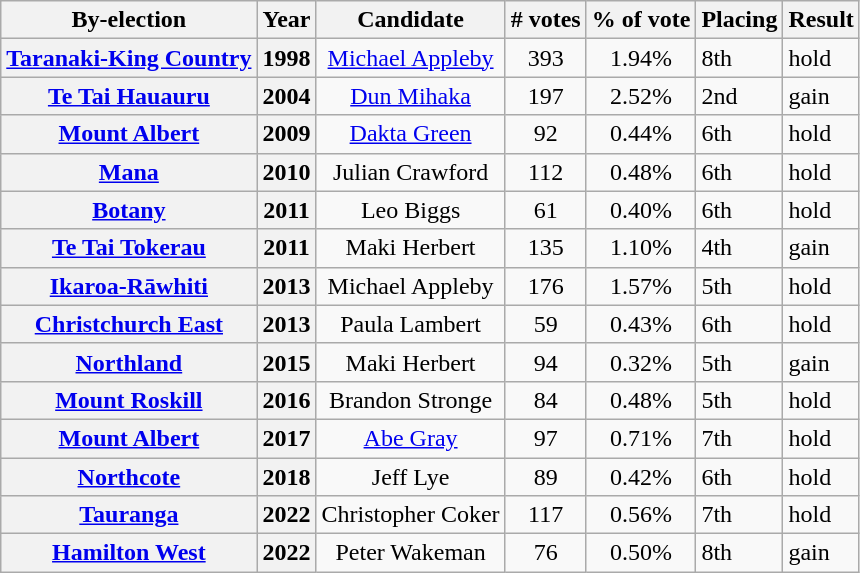<table class="wikitable sortable">
<tr>
<th>By-election</th>
<th>Year</th>
<th>Candidate</th>
<th># votes</th>
<th>% of vote</th>
<th>Placing</th>
<th colspan=2>Result</th>
</tr>
<tr>
<th><a href='#'>Taranaki-King Country</a></th>
<th>1998</th>
<td align="center"><a href='#'>Michael Appleby</a></td>
<td align="center">393</td>
<td align="center">1.94%</td>
<td>8th</td>
<td> hold</td>
</tr>
<tr>
<th><a href='#'>Te Tai Hauauru</a></th>
<th>2004</th>
<td align="center"><a href='#'>Dun Mihaka</a></td>
<td align="center">197</td>
<td align="center">2.52%</td>
<td>2nd</td>
<td> gain</td>
</tr>
<tr>
<th><a href='#'>Mount Albert</a></th>
<th>2009</th>
<td align="center"><a href='#'>Dakta Green</a></td>
<td align="center">92</td>
<td align="center">0.44%</td>
<td>6th</td>
<td> hold</td>
</tr>
<tr>
<th><a href='#'>Mana</a></th>
<th>2010</th>
<td align="center">Julian Crawford</td>
<td align="center">112</td>
<td align="center">0.48%</td>
<td>6th</td>
<td> hold</td>
</tr>
<tr>
<th><a href='#'>Botany</a></th>
<th>2011</th>
<td align="center">Leo Biggs</td>
<td align="center">61</td>
<td align="center">0.40%</td>
<td>6th</td>
<td> hold</td>
</tr>
<tr>
<th><a href='#'>Te Tai Tokerau</a></th>
<th>2011</th>
<td align="center">Maki Herbert</td>
<td align="center">135</td>
<td align="center">1.10%</td>
<td>4th</td>
<td> gain</td>
</tr>
<tr>
<th><a href='#'>Ikaroa-Rāwhiti</a></th>
<th>2013</th>
<td align="center">Michael Appleby</td>
<td align="center">176</td>
<td align="center">1.57%</td>
<td>5th</td>
<td> hold</td>
</tr>
<tr>
<th><a href='#'>Christchurch East</a></th>
<th>2013</th>
<td align="center">Paula Lambert</td>
<td align="center">59</td>
<td align="center">0.43%</td>
<td>6th</td>
<td> hold</td>
</tr>
<tr>
<th><a href='#'>Northland</a></th>
<th>2015</th>
<td align="center">Maki Herbert</td>
<td align="center">94</td>
<td align="center">0.32%</td>
<td>5th</td>
<td> gain</td>
</tr>
<tr>
<th><a href='#'>Mount Roskill</a></th>
<th>2016</th>
<td align="center">Brandon Stronge</td>
<td align="center">84</td>
<td align="center">0.48%</td>
<td>5th</td>
<td> hold</td>
</tr>
<tr>
<th><a href='#'>Mount Albert</a></th>
<th>2017</th>
<td align="center"><a href='#'>Abe Gray</a></td>
<td align="center">97</td>
<td align="center">0.71%</td>
<td>7th</td>
<td> hold</td>
</tr>
<tr>
<th><a href='#'>Northcote</a></th>
<th>2018</th>
<td align="center">Jeff Lye</td>
<td align="center">89</td>
<td align="center">0.42%</td>
<td>6th</td>
<td> hold</td>
</tr>
<tr>
<th><a href='#'>Tauranga</a></th>
<th>2022</th>
<td align="center">Christopher Coker</td>
<td align="center">117</td>
<td align="center">0.56%</td>
<td>7th</td>
<td> hold</td>
</tr>
<tr>
<th><a href='#'>Hamilton West</a></th>
<th>2022</th>
<td align="center">Peter Wakeman</td>
<td align="center">76</td>
<td align="center">0.50%</td>
<td>8th</td>
<td> gain</td>
</tr>
</table>
